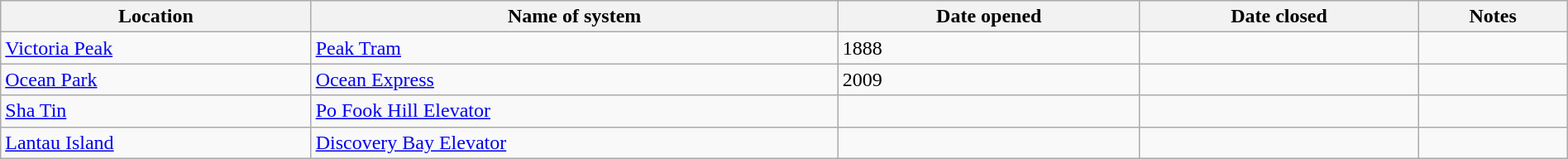<table class="wikitable" width=100%>
<tr>
<th>Location</th>
<th>Name of system</th>
<th>Date opened</th>
<th>Date closed</th>
<th>Notes</th>
</tr>
<tr>
<td><a href='#'>Victoria Peak</a></td>
<td><a href='#'>Peak Tram</a></td>
<td>1888</td>
<td></td>
<td></td>
</tr>
<tr>
<td><a href='#'>Ocean Park</a></td>
<td><a href='#'>Ocean Express</a></td>
<td>2009</td>
<td></td>
<td></td>
</tr>
<tr>
<td><a href='#'>Sha Tin</a></td>
<td><a href='#'>Po Fook Hill Elevator</a></td>
<td></td>
<td></td>
<td></td>
</tr>
<tr>
<td><a href='#'>Lantau Island</a></td>
<td><a href='#'>Discovery Bay Elevator</a></td>
<td></td>
<td></td>
<td></td>
</tr>
</table>
